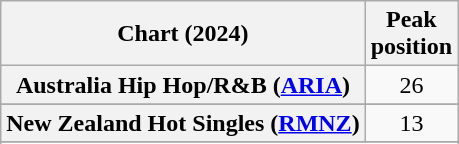<table class="wikitable sortable plainrowheaders" style="text-align:center">
<tr>
<th scope="col">Chart (2024)</th>
<th scope="col">Peak<br>position</th>
</tr>
<tr>
<th scope="row">Australia Hip Hop/R&B (<a href='#'>ARIA</a>)</th>
<td>26</td>
</tr>
<tr>
</tr>
<tr>
</tr>
<tr>
</tr>
<tr>
<th scope="row">New Zealand Hot Singles (<a href='#'>RMNZ</a>)</th>
<td>13</td>
</tr>
<tr>
</tr>
<tr>
</tr>
<tr>
</tr>
<tr>
</tr>
<tr>
</tr>
<tr>
</tr>
</table>
